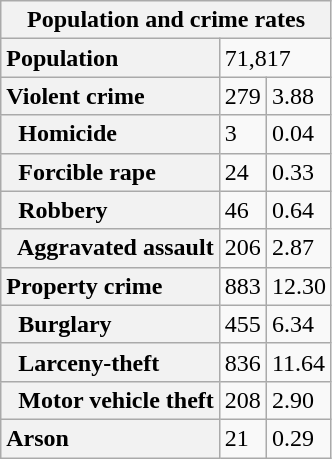<table class="wikitable collapsible collapsed">
<tr>
<th colspan="3">Population and crime rates</th>
</tr>
<tr>
<th scope="row" style="text-align: left;">Population</th>
<td colspan="2">71,817</td>
</tr>
<tr>
<th scope="row" style="text-align: left;">Violent crime</th>
<td>279</td>
<td>3.88</td>
</tr>
<tr>
<th scope="row" style="text-align: left;">  Homicide</th>
<td>3</td>
<td>0.04</td>
</tr>
<tr>
<th scope="row" style="text-align: left;">  Forcible rape</th>
<td>24</td>
<td>0.33</td>
</tr>
<tr>
<th scope="row" style="text-align: left;">  Robbery</th>
<td>46</td>
<td>0.64</td>
</tr>
<tr>
<th scope="row" style="text-align: left;">  Aggravated assault</th>
<td>206</td>
<td>2.87</td>
</tr>
<tr>
<th scope="row" style="text-align: left;">Property crime</th>
<td>883</td>
<td>12.30</td>
</tr>
<tr>
<th scope="row" style="text-align: left;">  Burglary</th>
<td>455</td>
<td>6.34</td>
</tr>
<tr>
<th scope="row" style="text-align: left;">  Larceny-theft</th>
<td>836</td>
<td>11.64</td>
</tr>
<tr>
<th scope="row" style="text-align: left;">  Motor vehicle theft</th>
<td>208</td>
<td>2.90</td>
</tr>
<tr>
<th scope="row" style="text-align: left;">Arson</th>
<td>21</td>
<td>0.29</td>
</tr>
</table>
